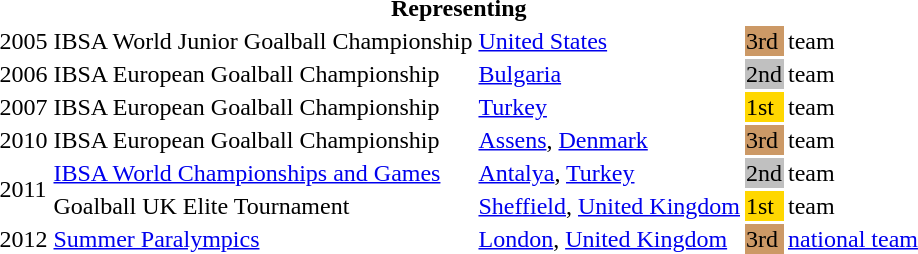<table>
<tr>
<th colspan="5">Representing </th>
</tr>
<tr>
<td>2005</td>
<td>IBSA World Junior Goalball Championship</td>
<td><a href='#'>United States</a></td>
<td bgcolor="#cc9966">3rd</td>
<td>team</td>
</tr>
<tr>
<td>2006</td>
<td>IBSA European Goalball Championship</td>
<td><a href='#'>Bulgaria</a></td>
<td bgcolor="silver">2nd</td>
<td>team</td>
</tr>
<tr>
<td>2007</td>
<td>IBSA European Goalball Championship</td>
<td><a href='#'>Turkey</a></td>
<td bgcolor="gold">1st</td>
<td>team</td>
</tr>
<tr>
<td>2010</td>
<td>IBSA European Goalball Championship</td>
<td><a href='#'>Assens</a>, <a href='#'>Denmark</a></td>
<td bgcolor="#cc9966">3rd</td>
<td>team</td>
</tr>
<tr>
<td rowspan="2">2011</td>
<td><a href='#'>IBSA World Championships and Games</a></td>
<td><a href='#'>Antalya</a>, <a href='#'>Turkey</a></td>
<td bgcolor="silver">2nd</td>
<td>team</td>
</tr>
<tr>
<td>Goalball UK Elite Tournament</td>
<td><a href='#'>Sheffield</a>, <a href='#'>United Kingdom</a></td>
<td bgcolor="gold">1st</td>
<td>team</td>
</tr>
<tr>
<td>2012</td>
<td><a href='#'>Summer Paralympics</a></td>
<td><a href='#'>London</a>, <a href='#'>United Kingdom</a></td>
<td bgcolor="#cc9966">3rd</td>
<td><a href='#'>national team</a></td>
</tr>
</table>
